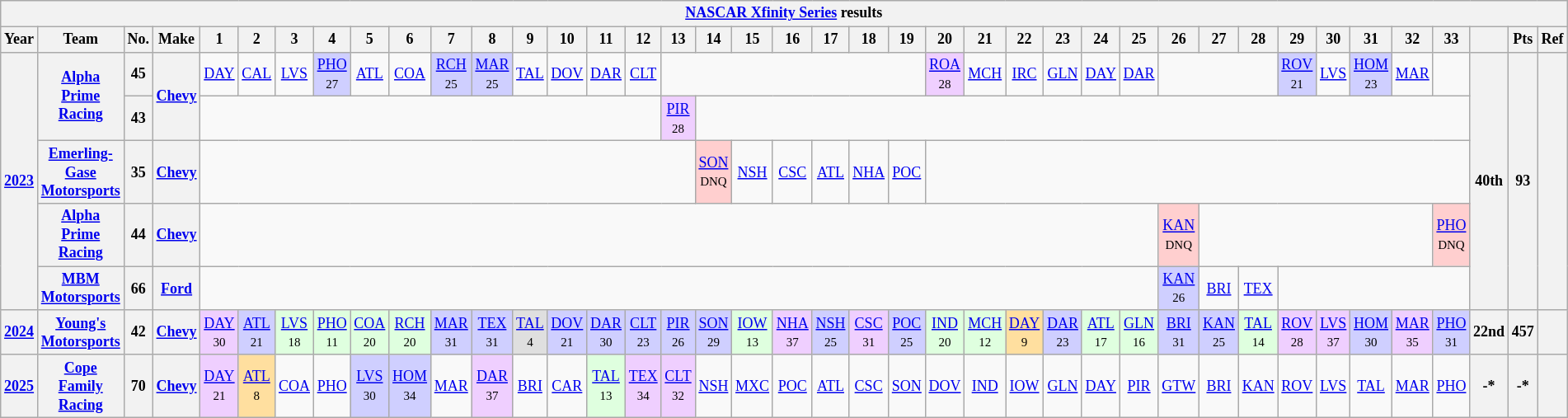<table class="wikitable" style="text-align:center; font-size:75%">
<tr>
<th colspan=42><a href='#'>NASCAR Xfinity Series</a> results</th>
</tr>
<tr>
<th>Year</th>
<th>Team</th>
<th>No.</th>
<th>Make</th>
<th>1</th>
<th>2</th>
<th>3</th>
<th>4</th>
<th>5</th>
<th>6</th>
<th>7</th>
<th>8</th>
<th>9</th>
<th>10</th>
<th>11</th>
<th>12</th>
<th>13</th>
<th>14</th>
<th>15</th>
<th>16</th>
<th>17</th>
<th>18</th>
<th>19</th>
<th>20</th>
<th>21</th>
<th>22</th>
<th>23</th>
<th>24</th>
<th>25</th>
<th>26</th>
<th>27</th>
<th>28</th>
<th>29</th>
<th>30</th>
<th>31</th>
<th>32</th>
<th>33</th>
<th></th>
<th>Pts</th>
<th>Ref</th>
</tr>
<tr>
<th rowspan=5><a href='#'>2023</a></th>
<th rowspan=2><a href='#'>Alpha Prime Racing</a></th>
<th>45</th>
<th rowspan=2><a href='#'>Chevy</a></th>
<td><a href='#'>DAY</a></td>
<td><a href='#'>CAL</a></td>
<td><a href='#'>LVS</a></td>
<td style="background:#CFCFFF;"><a href='#'>PHO</a><br><small>27</small></td>
<td><a href='#'>ATL</a></td>
<td><a href='#'>COA</a></td>
<td style="background:#CFCFFF;"><a href='#'>RCH</a><br><small>25</small></td>
<td style="background:#CFCFFF;"><a href='#'>MAR</a><br><small>25</small></td>
<td><a href='#'>TAL</a></td>
<td><a href='#'>DOV</a></td>
<td><a href='#'>DAR</a></td>
<td><a href='#'>CLT</a></td>
<td colspan=7></td>
<td style="background:#EFCFFF;"><a href='#'>ROA</a><br><small>28</small></td>
<td><a href='#'>MCH</a></td>
<td><a href='#'>IRC</a></td>
<td><a href='#'>GLN</a></td>
<td><a href='#'>DAY</a></td>
<td><a href='#'>DAR</a></td>
<td colspan=3></td>
<td style="background:#CFCFFF;"><a href='#'>ROV</a><br><small>21</small></td>
<td><a href='#'>LVS</a></td>
<td style="background:#CFCFFF;"><a href='#'>HOM</a><br><small>23</small></td>
<td><a href='#'>MAR</a></td>
<td></td>
<th rowspan=5>40th</th>
<th rowspan=5>93</th>
<th rowspan=5></th>
</tr>
<tr>
<th>43</th>
<td colspan=12></td>
<td style="background:#EFCFFF;"><a href='#'>PIR</a><br><small>28</small></td>
<td colspan=20></td>
</tr>
<tr>
<th><a href='#'>Emerling-Gase Motorsports</a></th>
<th>35</th>
<th><a href='#'>Chevy</a></th>
<td colspan=13></td>
<td style="background:#FFCFCF;"><a href='#'>SON</a><br><small>DNQ</small></td>
<td><a href='#'>NSH</a></td>
<td><a href='#'>CSC</a></td>
<td><a href='#'>ATL</a></td>
<td><a href='#'>NHA</a></td>
<td><a href='#'>POC</a></td>
<td colspan=14></td>
</tr>
<tr>
<th><a href='#'>Alpha Prime Racing</a></th>
<th>44</th>
<th><a href='#'>Chevy</a></th>
<td colspan=25></td>
<td style="background:#FFCFCF;"><a href='#'>KAN</a><br><small>DNQ</small></td>
<td colspan=6></td>
<td style="background:#FFCFCF;"><a href='#'>PHO</a><br><small>DNQ</small></td>
</tr>
<tr>
<th><a href='#'>MBM Motorsports</a></th>
<th>66</th>
<th><a href='#'>Ford</a></th>
<td colspan=25></td>
<td style="background:#CFCFFF;"><a href='#'>KAN</a><br><small>26</small></td>
<td><a href='#'>BRI</a></td>
<td><a href='#'>TEX</a></td>
<td colspan=5></td>
</tr>
<tr>
<th><a href='#'>2024</a></th>
<th><a href='#'>Young's Motorsports</a></th>
<th>42</th>
<th><a href='#'>Chevy</a></th>
<td style="background:#EFCFFF;"><a href='#'>DAY</a><br><small>30</small></td>
<td style="background:#CFCFFF;"><a href='#'>ATL</a><br><small>21</small></td>
<td style="background:#DFFFDF;"><a href='#'>LVS</a><br><small>18</small></td>
<td style="background:#DFFFDF;"><a href='#'>PHO</a><br><small>11</small></td>
<td style="background:#DFFFDF;"><a href='#'>COA</a><br><small>20</small></td>
<td style="background:#DFFFDF;"><a href='#'>RCH</a><br><small>20</small></td>
<td style="background:#CFCFFF;"><a href='#'>MAR</a><br><small>31</small></td>
<td style="background:#CFCFFF;"><a href='#'>TEX</a><br><small>31</small></td>
<td style="background:#DFDFDF;"><a href='#'>TAL</a><br><small>4</small></td>
<td style="background:#CFCFFF;"><a href='#'>DOV</a><br><small>21</small></td>
<td style="background:#CFCFFF;"><a href='#'>DAR</a><br><small>30</small></td>
<td style="background:#CFCFFF;"><a href='#'>CLT</a><br><small>23</small></td>
<td style="background:#CFCFFF;"><a href='#'>PIR</a><br><small>26</small></td>
<td style="background:#CFCFFF;"><a href='#'>SON</a><br><small>29</small></td>
<td style="background:#DFFFDF;"><a href='#'>IOW</a><br><small>13</small></td>
<td style="background:#EFCFFF;"><a href='#'>NHA</a><br><small>37</small></td>
<td style="background:#CFCFFF;"><a href='#'>NSH</a><br><small>25</small></td>
<td style="background:#EFCFFF;"><a href='#'>CSC</a><br><small>31</small></td>
<td style="background:#CFCFFF;"><a href='#'>POC</a><br><small>25</small></td>
<td style="background:#DFFFDF;"><a href='#'>IND</a><br><small>20</small></td>
<td style="background:#DFFFDF;"><a href='#'>MCH</a><br><small>12</small></td>
<td style="background:#FFDF9F;"><a href='#'>DAY</a><br><small>9</small></td>
<td style="background:#CFCFFF;"><a href='#'>DAR</a><br><small>23</small></td>
<td style="background:#DFFFDF;"><a href='#'>ATL</a><br><small>17</small></td>
<td style="background:#DFFFDF;"><a href='#'>GLN</a><br><small>16</small></td>
<td style="background:#CFCFFF;"><a href='#'>BRI</a><br><small>31</small></td>
<td style="background:#CFCFFF;"><a href='#'>KAN</a><br><small>25</small></td>
<td style="background:#DFFFDF;"><a href='#'>TAL</a><br><small>14</small></td>
<td style="background:#EFCFFF;"><a href='#'>ROV</a><br><small>28</small></td>
<td style="background:#EFCFFF;"><a href='#'>LVS</a><br><small>37</small></td>
<td style="background:#CFCFFF;"><a href='#'>HOM</a><br><small>30</small></td>
<td style="background:#EFCFFF;"><a href='#'>MAR</a><br><small>35</small></td>
<td style="background:#CFCFFF;"><a href='#'>PHO</a><br><small>31</small></td>
<th>22nd</th>
<th>457</th>
<th></th>
</tr>
<tr>
<th><a href='#'>2025</a></th>
<th><a href='#'>Cope Family Racing</a></th>
<th>70</th>
<th><a href='#'>Chevy</a></th>
<td style="background:#EFCFFF;"><a href='#'>DAY</a><br><small>21</small></td>
<td style="background:#FFDF9F;"><a href='#'>ATL</a><br><small>8</small></td>
<td><a href='#'>COA</a></td>
<td><a href='#'>PHO</a></td>
<td style="background:#CFCFFF;"><a href='#'>LVS</a><br><small>30</small></td>
<td style="background:#CFCFFF;"><a href='#'>HOM</a><br><small>34</small></td>
<td><a href='#'>MAR</a></td>
<td style="background:#EFCFFF;"><a href='#'>DAR</a><br><small>37</small></td>
<td><a href='#'>BRI</a></td>
<td><a href='#'>CAR</a></td>
<td style="background:#DFFFDF;"><a href='#'>TAL</a><br><small>13</small></td>
<td style="background:#EFCFFF;"><a href='#'>TEX</a><br><small>34</small></td>
<td style="background:#EFCFFF;"><a href='#'>CLT</a><br><small>32</small></td>
<td><a href='#'>NSH</a></td>
<td><a href='#'>MXC</a></td>
<td><a href='#'>POC</a></td>
<td><a href='#'>ATL</a></td>
<td><a href='#'>CSC</a></td>
<td><a href='#'>SON</a></td>
<td><a href='#'>DOV</a></td>
<td><a href='#'>IND</a></td>
<td><a href='#'>IOW</a></td>
<td><a href='#'>GLN</a></td>
<td><a href='#'>DAY</a></td>
<td><a href='#'>PIR</a></td>
<td><a href='#'>GTW</a></td>
<td><a href='#'>BRI</a></td>
<td><a href='#'>KAN</a></td>
<td><a href='#'>ROV</a></td>
<td><a href='#'>LVS</a></td>
<td><a href='#'>TAL</a></td>
<td><a href='#'>MAR</a></td>
<td><a href='#'>PHO</a></td>
<th>-*</th>
<th>-*</th>
<th></th>
</tr>
</table>
